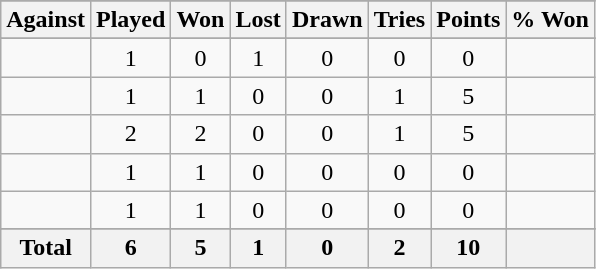<table class="sortable wikitable" style="text-align: center;">
<tr>
</tr>
<tr>
<th>Against</th>
<th>Played</th>
<th>Won</th>
<th>Lost</th>
<th>Drawn</th>
<th>Tries</th>
<th>Points</th>
<th>% Won</th>
</tr>
<tr bgcolor="#d0ffd0" align="center">
</tr>
<tr>
<td align="left"></td>
<td>1</td>
<td>0</td>
<td>1</td>
<td>0</td>
<td>0</td>
<td>0</td>
<td></td>
</tr>
<tr>
<td align="left"></td>
<td>1</td>
<td>1</td>
<td>0</td>
<td>0</td>
<td>1</td>
<td>5</td>
<td></td>
</tr>
<tr>
<td align="left"></td>
<td>2</td>
<td>2</td>
<td>0</td>
<td>0</td>
<td>1</td>
<td>5</td>
<td></td>
</tr>
<tr>
<td align="left"></td>
<td>1</td>
<td>1</td>
<td>0</td>
<td>0</td>
<td>0</td>
<td>0</td>
<td></td>
</tr>
<tr>
<td align="left"></td>
<td>1</td>
<td>1</td>
<td>0</td>
<td>0</td>
<td>0</td>
<td>0</td>
<td></td>
</tr>
<tr>
</tr>
<tr class="sortbottom">
<th>Total</th>
<th>6</th>
<th>5</th>
<th>1</th>
<th>0</th>
<th>2</th>
<th>10</th>
<th></th>
</tr>
</table>
